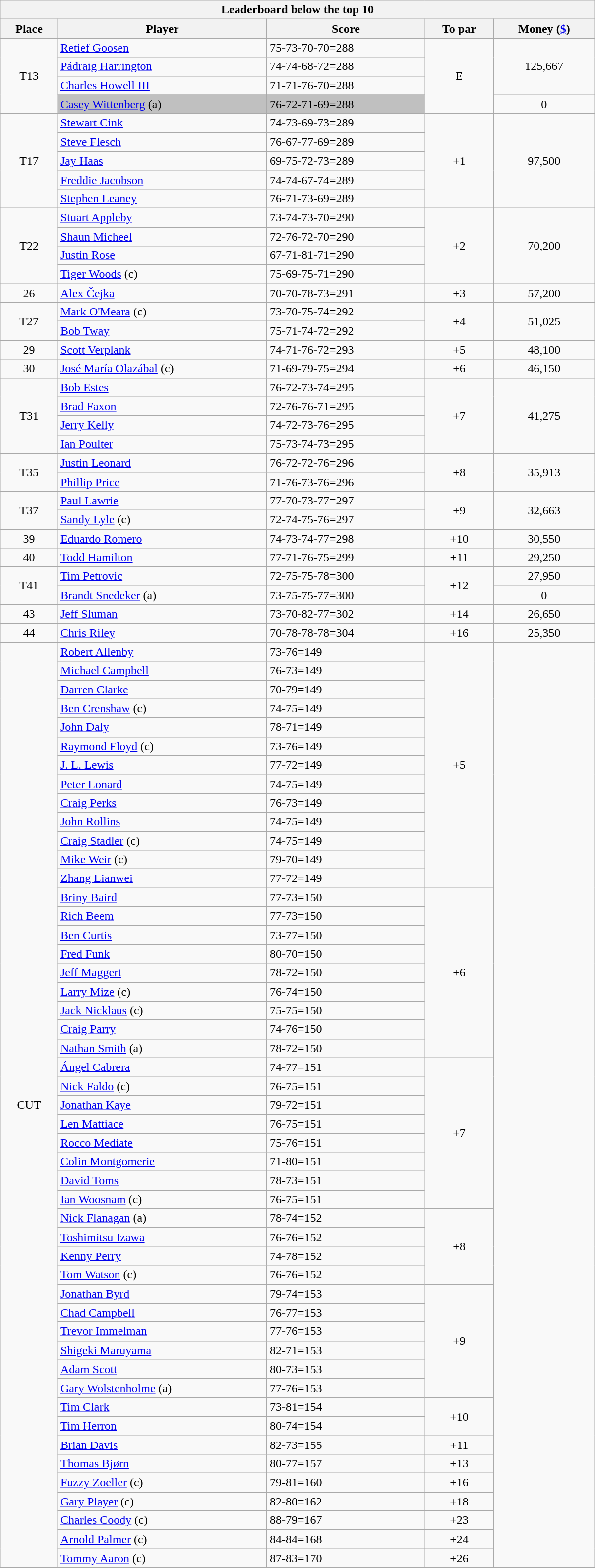<table class="collapsible collapsed wikitable" style="width:50em;margin-top:-1px;">
<tr>
<th scope="col" colspan="6">Leaderboard below the top 10</th>
</tr>
<tr>
<th>Place</th>
<th>Player</th>
<th>Score</th>
<th>To par</th>
<th>Money (<a href='#'>$</a>)</th>
</tr>
<tr>
<td rowspan=4 align=center>T13</td>
<td> <a href='#'>Retief Goosen</a></td>
<td>75-73-70-70=288</td>
<td rowspan=4 align=center>E</td>
<td rowspan=3 align=center>125,667</td>
</tr>
<tr>
<td> <a href='#'>Pádraig Harrington</a></td>
<td>74-74-68-72=288</td>
</tr>
<tr>
<td> <a href='#'>Charles Howell III</a></td>
<td>71-71-76-70=288</td>
</tr>
<tr>
<td style="background:silver"> <a href='#'>Casey Wittenberg</a> (a)</td>
<td style="background:silver">76-72-71-69=288</td>
<td align=center>0</td>
</tr>
<tr>
<td rowspan=5 align=center>T17</td>
<td> <a href='#'>Stewart Cink</a></td>
<td>74-73-69-73=289</td>
<td rowspan=5 align=center>+1</td>
<td rowspan=5 align=center>97,500</td>
</tr>
<tr>
<td> <a href='#'>Steve Flesch</a></td>
<td>76-67-77-69=289</td>
</tr>
<tr>
<td> <a href='#'>Jay Haas</a></td>
<td>69-75-72-73=289</td>
</tr>
<tr>
<td> <a href='#'>Freddie Jacobson</a></td>
<td>74-74-67-74=289</td>
</tr>
<tr>
<td> <a href='#'>Stephen Leaney</a></td>
<td>76-71-73-69=289</td>
</tr>
<tr>
<td rowspan=4 align=center>T22</td>
<td> <a href='#'>Stuart Appleby</a></td>
<td>73-74-73-70=290</td>
<td rowspan=4 align=center>+2</td>
<td rowspan=4 align=center>70,200</td>
</tr>
<tr>
<td> <a href='#'>Shaun Micheel</a></td>
<td>72-76-72-70=290</td>
</tr>
<tr>
<td> <a href='#'>Justin Rose</a></td>
<td>67-71-81-71=290</td>
</tr>
<tr>
<td> <a href='#'>Tiger Woods</a> (c)</td>
<td>75-69-75-71=290</td>
</tr>
<tr>
<td align=center>26</td>
<td> <a href='#'>Alex Čejka</a></td>
<td>70-70-78-73=291</td>
<td align=center>+3</td>
<td align=center>57,200</td>
</tr>
<tr>
<td rowspan=2 align=center>T27</td>
<td> <a href='#'>Mark O'Meara</a> (c)</td>
<td>73-70-75-74=292</td>
<td rowspan=2 align=center>+4</td>
<td rowspan=2 align=center>51,025</td>
</tr>
<tr>
<td> <a href='#'>Bob Tway</a></td>
<td>75-71-74-72=292</td>
</tr>
<tr>
<td align=center>29</td>
<td> <a href='#'>Scott Verplank</a></td>
<td>74-71-76-72=293</td>
<td align=center>+5</td>
<td align=center>48,100</td>
</tr>
<tr>
<td align=center>30</td>
<td> <a href='#'>José María Olazábal</a> (c)</td>
<td>71-69-79-75=294</td>
<td align=center>+6</td>
<td align=center>46,150</td>
</tr>
<tr>
<td rowspan=4 align=center>T31</td>
<td> <a href='#'>Bob Estes</a></td>
<td>76-72-73-74=295</td>
<td rowspan=4 align=center>+7</td>
<td rowspan=4 align=center>41,275</td>
</tr>
<tr>
<td> <a href='#'>Brad Faxon</a></td>
<td>72-76-76-71=295</td>
</tr>
<tr>
<td> <a href='#'>Jerry Kelly</a></td>
<td>74-72-73-76=295</td>
</tr>
<tr>
<td> <a href='#'>Ian Poulter</a></td>
<td>75-73-74-73=295</td>
</tr>
<tr>
<td rowspan=2 align=center>T35</td>
<td> <a href='#'>Justin Leonard</a></td>
<td>76-72-72-76=296</td>
<td rowspan=2 align=center>+8</td>
<td rowspan=2 align=center>35,913</td>
</tr>
<tr>
<td> <a href='#'>Phillip Price</a></td>
<td>71-76-73-76=296</td>
</tr>
<tr>
<td rowspan=2 align=center>T37</td>
<td> <a href='#'>Paul Lawrie</a></td>
<td>77-70-73-77=297</td>
<td rowspan=2 align=center>+9</td>
<td rowspan=2 align=center>32,663</td>
</tr>
<tr>
<td> <a href='#'>Sandy Lyle</a> (c)</td>
<td>72-74-75-76=297</td>
</tr>
<tr>
<td align=center>39</td>
<td> <a href='#'>Eduardo Romero</a></td>
<td>74-73-74-77=298</td>
<td align=center>+10</td>
<td align=center>30,550</td>
</tr>
<tr>
<td align=center>40</td>
<td> <a href='#'>Todd Hamilton</a></td>
<td>77-71-76-75=299</td>
<td align=center>+11</td>
<td align=center>29,250</td>
</tr>
<tr>
<td rowspan=2 align=center>T41</td>
<td> <a href='#'>Tim Petrovic</a></td>
<td>72-75-75-78=300</td>
<td rowspan=2 align=center>+12</td>
<td align=center>27,950</td>
</tr>
<tr>
<td> <a href='#'>Brandt Snedeker</a> (a)</td>
<td>73-75-75-77=300</td>
<td align=center>0</td>
</tr>
<tr>
<td align=center>43</td>
<td> <a href='#'>Jeff Sluman</a></td>
<td>73-70-82-77=302</td>
<td align=center>+14</td>
<td align=center>26,650</td>
</tr>
<tr>
<td align=center>44</td>
<td> <a href='#'>Chris Riley</a></td>
<td>70-78-78-78=304</td>
<td align=center>+16</td>
<td align=center>25,350</td>
</tr>
<tr>
<td rowspan=49 align=center>CUT</td>
<td> <a href='#'>Robert Allenby</a></td>
<td>73-76=149</td>
<td rowspan=13 align=center>+5</td>
<td rowspan=49 align=center></td>
</tr>
<tr>
<td> <a href='#'>Michael Campbell</a></td>
<td>76-73=149</td>
</tr>
<tr>
<td> <a href='#'>Darren Clarke</a></td>
<td>70-79=149</td>
</tr>
<tr>
<td> <a href='#'>Ben Crenshaw</a> (c)</td>
<td>74-75=149</td>
</tr>
<tr>
<td> <a href='#'>John Daly</a></td>
<td>78-71=149</td>
</tr>
<tr>
<td> <a href='#'>Raymond Floyd</a> (c)</td>
<td>73-76=149</td>
</tr>
<tr>
<td> <a href='#'>J. L. Lewis</a></td>
<td>77-72=149</td>
</tr>
<tr>
<td> <a href='#'>Peter Lonard</a></td>
<td>74-75=149</td>
</tr>
<tr>
<td> <a href='#'>Craig Perks</a></td>
<td>76-73=149</td>
</tr>
<tr>
<td> <a href='#'>John Rollins</a></td>
<td>74-75=149</td>
</tr>
<tr>
<td> <a href='#'>Craig Stadler</a> (c)</td>
<td>74-75=149</td>
</tr>
<tr>
<td> <a href='#'>Mike Weir</a> (c)</td>
<td>79-70=149</td>
</tr>
<tr>
<td> <a href='#'>Zhang Lianwei</a></td>
<td>77-72=149</td>
</tr>
<tr>
<td> <a href='#'>Briny Baird</a></td>
<td>77-73=150</td>
<td rowspan=9 align=center>+6</td>
</tr>
<tr>
<td> <a href='#'>Rich Beem</a></td>
<td>77-73=150</td>
</tr>
<tr>
<td> <a href='#'>Ben Curtis</a></td>
<td>73-77=150</td>
</tr>
<tr>
<td> <a href='#'>Fred Funk</a></td>
<td>80-70=150</td>
</tr>
<tr>
<td> <a href='#'>Jeff Maggert</a></td>
<td>78-72=150</td>
</tr>
<tr>
<td> <a href='#'>Larry Mize</a> (c)</td>
<td>76-74=150</td>
</tr>
<tr>
<td> <a href='#'>Jack Nicklaus</a> (c)</td>
<td>75-75=150</td>
</tr>
<tr>
<td> <a href='#'>Craig Parry</a></td>
<td>74-76=150</td>
</tr>
<tr>
<td> <a href='#'>Nathan Smith</a> (a)</td>
<td>78-72=150</td>
</tr>
<tr>
<td> <a href='#'>Ángel Cabrera</a></td>
<td>74-77=151</td>
<td rowspan=8 align=center>+7</td>
</tr>
<tr>
<td> <a href='#'>Nick Faldo</a> (c)</td>
<td>76-75=151</td>
</tr>
<tr>
<td> <a href='#'>Jonathan Kaye</a></td>
<td>79-72=151</td>
</tr>
<tr>
<td> <a href='#'>Len Mattiace</a></td>
<td>76-75=151</td>
</tr>
<tr>
<td> <a href='#'>Rocco Mediate</a></td>
<td>75-76=151</td>
</tr>
<tr>
<td> <a href='#'>Colin Montgomerie</a></td>
<td>71-80=151</td>
</tr>
<tr>
<td> <a href='#'>David Toms</a></td>
<td>78-73=151</td>
</tr>
<tr>
<td> <a href='#'>Ian Woosnam</a> (c)</td>
<td>76-75=151</td>
</tr>
<tr>
<td> <a href='#'>Nick Flanagan</a> (a)</td>
<td>78-74=152</td>
<td rowspan=4 align=center>+8</td>
</tr>
<tr>
<td> <a href='#'>Toshimitsu Izawa</a></td>
<td>76-76=152</td>
</tr>
<tr>
<td> <a href='#'>Kenny Perry</a></td>
<td>74-78=152</td>
</tr>
<tr>
<td> <a href='#'>Tom Watson</a> (c)</td>
<td>76-76=152</td>
</tr>
<tr>
<td> <a href='#'>Jonathan Byrd</a></td>
<td>79-74=153</td>
<td rowspan=6 align=center>+9</td>
</tr>
<tr>
<td> <a href='#'>Chad Campbell</a></td>
<td>76-77=153</td>
</tr>
<tr>
<td> <a href='#'>Trevor Immelman</a></td>
<td>77-76=153</td>
</tr>
<tr>
<td> <a href='#'>Shigeki Maruyama</a></td>
<td>82-71=153</td>
</tr>
<tr>
<td> <a href='#'>Adam Scott</a></td>
<td>80-73=153</td>
</tr>
<tr>
<td> <a href='#'>Gary Wolstenholme</a> (a)</td>
<td>77-76=153</td>
</tr>
<tr>
<td> <a href='#'>Tim Clark</a></td>
<td>73-81=154</td>
<td rowspan=2 align=center>+10</td>
</tr>
<tr>
<td> <a href='#'>Tim Herron</a></td>
<td>80-74=154</td>
</tr>
<tr>
<td> <a href='#'>Brian Davis</a></td>
<td>82-73=155</td>
<td align=center>+11</td>
</tr>
<tr>
<td> <a href='#'>Thomas Bjørn</a></td>
<td>80-77=157</td>
<td align=center>+13</td>
</tr>
<tr>
<td> <a href='#'>Fuzzy Zoeller</a> (c)</td>
<td>79-81=160</td>
<td align=center>+16</td>
</tr>
<tr>
<td> <a href='#'>Gary Player</a> (c)</td>
<td>82-80=162</td>
<td align=center>+18</td>
</tr>
<tr>
<td> <a href='#'>Charles Coody</a> (c)</td>
<td>88-79=167</td>
<td align=center>+23</td>
</tr>
<tr>
<td> <a href='#'>Arnold Palmer</a> (c)</td>
<td>84-84=168</td>
<td align=center>+24</td>
</tr>
<tr>
<td> <a href='#'>Tommy Aaron</a> (c)</td>
<td>87-83=170</td>
<td align=center>+26</td>
</tr>
</table>
